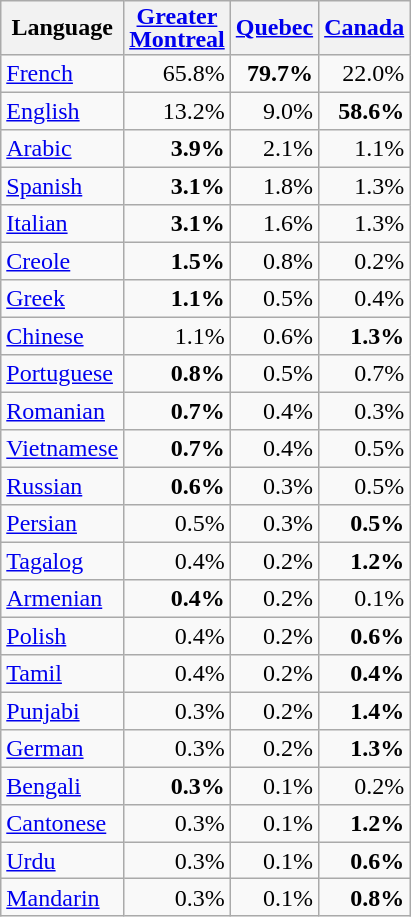<table class="wikitable"  style="margin:auto; line-height:0.9em; border:1px #000; margin-left:1em; text-align:right;">
<tr>
<th style="width:40px;">Language</th>
<th style="width:40px;"><a href='#'>Greater Montreal</a></th>
<th style="width:40px;"><a href='#'>Quebec</a></th>
<th style="width:40px;"><a href='#'>Canada</a></th>
</tr>
<tr style="line-height: 1.1em">
<td align=left><a href='#'>French</a></td>
<td>65.8%</td>
<td><strong>79.7%</strong></td>
<td>22.0%</td>
</tr>
<tr style="line-height: 1.1em">
<td align=left><a href='#'>English</a></td>
<td>13.2%</td>
<td>9.0%</td>
<td><strong>58.6%</strong></td>
</tr>
<tr style="line-height: 1.1em">
<td align=left><a href='#'>Arabic</a></td>
<td><strong>3.9%</strong></td>
<td>2.1%</td>
<td>1.1%</td>
</tr>
<tr style="line-height: 1.1em">
<td align=left><a href='#'>Spanish</a></td>
<td><strong>3.1%</strong></td>
<td>1.8%</td>
<td>1.3%</td>
</tr>
<tr style="line-height: 1.1em">
<td align=left><a href='#'>Italian</a></td>
<td><strong>3.1%</strong></td>
<td>1.6%</td>
<td>1.3%</td>
</tr>
<tr style="line-height: 1.1em">
<td align=left><a href='#'>Creole</a></td>
<td><strong>1.5%</strong></td>
<td>0.8%</td>
<td>0.2%</td>
</tr>
<tr style="line-height: 1.1em">
<td align=left><a href='#'>Greek</a></td>
<td><strong>1.1%</strong></td>
<td>0.5%</td>
<td>0.4%</td>
</tr>
<tr style="line-height: 1.1em">
<td align=left><a href='#'>Chinese</a></td>
<td>1.1%</td>
<td>0.6%</td>
<td><strong>1.3%</strong></td>
</tr>
<tr style="line-height: 1.1em">
<td align=left><a href='#'>Portuguese</a></td>
<td><strong>0.8%</strong></td>
<td>0.5%</td>
<td>0.7%</td>
</tr>
<tr style="line-height: 1.1em">
<td align=left><a href='#'>Romanian</a></td>
<td><strong>0.7%</strong></td>
<td>0.4%</td>
<td>0.3%</td>
</tr>
<tr style="line-height: 1.1em">
<td align=left><a href='#'>Vietnamese</a></td>
<td><strong>0.7%</strong></td>
<td>0.4%</td>
<td>0.5%</td>
</tr>
<tr style="line-height: 1.1em">
<td align=left><a href='#'>Russian</a></td>
<td><strong>0.6%</strong></td>
<td>0.3%</td>
<td>0.5%</td>
</tr>
<tr style="line-height: 1.1em">
<td align=left><a href='#'>Persian</a></td>
<td>0.5%</td>
<td>0.3%</td>
<td><strong>0.5%</strong></td>
</tr>
<tr style="line-height: 1.1em">
<td align=left><a href='#'>Tagalog</a></td>
<td>0.4%</td>
<td>0.2%</td>
<td><strong>1.2%</strong></td>
</tr>
<tr style="line-height: 1.1em">
<td align=left><a href='#'>Armenian</a></td>
<td><strong>0.4%</strong></td>
<td>0.2%</td>
<td>0.1%</td>
</tr>
<tr style="line-height: 1.1em">
<td align=left><a href='#'>Polish</a></td>
<td>0.4%</td>
<td>0.2%</td>
<td><strong>0.6%</strong></td>
</tr>
<tr style="line-height: 1.1em">
<td align=left><a href='#'>Tamil</a></td>
<td>0.4%</td>
<td>0.2%</td>
<td><strong>0.4%</strong></td>
</tr>
<tr style="line-height: 1.1em">
<td align=left><a href='#'>Punjabi</a></td>
<td>0.3%</td>
<td>0.2%</td>
<td><strong>1.4%</strong></td>
</tr>
<tr style="line-height: 1.1em">
<td align=left><a href='#'>German</a></td>
<td>0.3%</td>
<td>0.2%</td>
<td><strong>1.3%</strong></td>
</tr>
<tr style="line-height: 1.1em">
<td align=left><a href='#'>Bengali</a></td>
<td><strong>0.3%</strong></td>
<td>0.1%</td>
<td>0.2%</td>
</tr>
<tr style="line-height: 1.1em">
<td align=left><a href='#'>Cantonese</a></td>
<td>0.3%</td>
<td>0.1%</td>
<td><strong>1.2%</strong></td>
</tr>
<tr style="line-height: 1.1em">
<td align=left><a href='#'>Urdu</a></td>
<td>0.3%</td>
<td>0.1%</td>
<td><strong>0.6%</strong></td>
</tr>
<tr style="line-height: 1.1em">
<td align=left><a href='#'>Mandarin</a></td>
<td>0.3%</td>
<td>0.1%</td>
<td><strong>0.8%</strong></td>
</tr>
</table>
